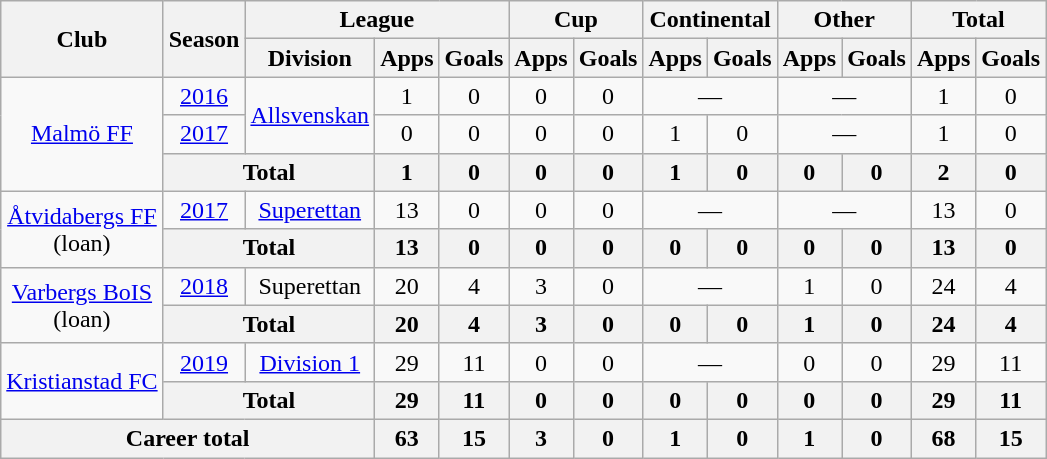<table class="wikitable" style="text-align:center;">
<tr>
<th rowspan="2">Club</th>
<th rowspan="2">Season</th>
<th colspan="3">League</th>
<th colspan="2">Cup</th>
<th colspan="2">Continental</th>
<th colspan="2">Other</th>
<th colspan="2">Total</th>
</tr>
<tr>
<th>Division</th>
<th>Apps</th>
<th>Goals</th>
<th>Apps</th>
<th>Goals</th>
<th>Apps</th>
<th>Goals</th>
<th>Apps</th>
<th>Goals</th>
<th>Apps</th>
<th>Goals</th>
</tr>
<tr>
<td rowspan="3"><a href='#'>Malmö FF</a></td>
<td><a href='#'>2016</a></td>
<td rowspan="2"><a href='#'>Allsvenskan</a></td>
<td>1</td>
<td>0</td>
<td>0</td>
<td>0</td>
<td colspan="2">—</td>
<td colspan="2">—</td>
<td>1</td>
<td>0</td>
</tr>
<tr>
<td><a href='#'>2017</a></td>
<td>0</td>
<td>0</td>
<td>0</td>
<td>0</td>
<td>1</td>
<td>0</td>
<td colspan="2">—</td>
<td>1</td>
<td>0</td>
</tr>
<tr>
<th colspan="2">Total</th>
<th>1</th>
<th>0</th>
<th>0</th>
<th>0</th>
<th>1</th>
<th>0</th>
<th>0</th>
<th>0</th>
<th>2</th>
<th>0</th>
</tr>
<tr>
<td rowspan="2"><a href='#'>Åtvidabergs FF</a><br>(loan)</td>
<td><a href='#'>2017</a></td>
<td><a href='#'>Superettan</a></td>
<td>13</td>
<td>0</td>
<td>0</td>
<td>0</td>
<td colspan="2">—</td>
<td colspan="2">—</td>
<td>13</td>
<td>0</td>
</tr>
<tr>
<th colspan="2">Total</th>
<th>13</th>
<th>0</th>
<th>0</th>
<th>0</th>
<th>0</th>
<th>0</th>
<th>0</th>
<th>0</th>
<th>13</th>
<th>0</th>
</tr>
<tr>
<td rowspan="2"><a href='#'>Varbergs BoIS</a><br>(loan)</td>
<td><a href='#'>2018</a></td>
<td>Superettan</td>
<td>20</td>
<td>4</td>
<td>3</td>
<td>0</td>
<td colspan="2">—</td>
<td>1</td>
<td>0</td>
<td>24</td>
<td>4</td>
</tr>
<tr>
<th colspan="2">Total</th>
<th>20</th>
<th>4</th>
<th>3</th>
<th>0</th>
<th>0</th>
<th>0</th>
<th>1</th>
<th>0</th>
<th>24</th>
<th>4</th>
</tr>
<tr>
<td rowspan="2"><a href='#'>Kristianstad FC</a></td>
<td><a href='#'>2019</a></td>
<td><a href='#'>Division 1</a></td>
<td>29</td>
<td>11</td>
<td>0</td>
<td>0</td>
<td colspan="2">—</td>
<td>0</td>
<td>0</td>
<td>29</td>
<td>11</td>
</tr>
<tr>
<th colspan="2">Total</th>
<th>29</th>
<th>11</th>
<th>0</th>
<th>0</th>
<th>0</th>
<th>0</th>
<th>0</th>
<th>0</th>
<th>29</th>
<th>11</th>
</tr>
<tr>
<th colspan="3">Career total</th>
<th>63</th>
<th>15</th>
<th>3</th>
<th>0</th>
<th>1</th>
<th>0</th>
<th>1</th>
<th>0</th>
<th>68</th>
<th>15</th>
</tr>
</table>
